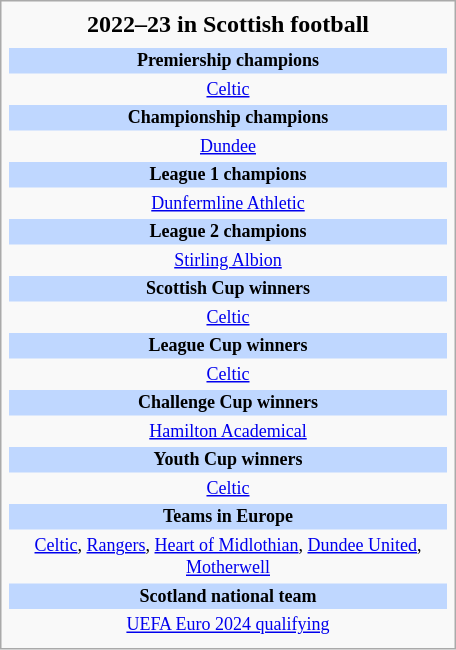<table class="infobox football" style="width: 19em; text-align: center;">
<tr>
<th colspan=3 style="font-size: 16px;">2022–23 in Scottish football</th>
</tr>
<tr>
<td colspan=3 style="font-size: 11px; line-height: 14px;"></td>
</tr>
<tr>
<td colspan=3 style="font-size: 12px; background: #BFD7FF;"><strong>Premiership champions</strong></td>
</tr>
<tr>
<td colspan=3 style="font-size: 12px;"><a href='#'>Celtic</a></td>
</tr>
<tr>
<td colspan=3 style="font-size: 12px; background: #BFD7FF;"><strong>Championship champions</strong></td>
</tr>
<tr>
<td colspan=3 style="font-size: 12px;"><a href='#'>Dundee</a></td>
</tr>
<tr>
<td colspan=3 style="font-size: 12px; background: #BFD7FF;"><strong>League 1 champions</strong></td>
</tr>
<tr>
<td colspan=3 style="font-size: 12px;"><a href='#'>Dunfermline Athletic</a></td>
</tr>
<tr>
<td colspan=3 style="font-size: 12px; background: #BFD7FF;"><strong>League 2 champions</strong></td>
</tr>
<tr>
<td colspan=3 style="font-size: 12px;"><a href='#'>Stirling Albion</a></td>
</tr>
<tr>
<td colspan=3 style="font-size: 12px; background: #BFD7FF;"><strong>Scottish Cup winners</strong></td>
</tr>
<tr>
<td colspan=3 style="font-size: 12px;"><a href='#'>Celtic</a></td>
</tr>
<tr>
<td colspan=3 style="font-size: 12px; background: #BFD7FF;"><strong>League Cup winners</strong></td>
</tr>
<tr>
<td colspan=3 style="font-size: 12px;"><a href='#'>Celtic</a></td>
</tr>
<tr>
<td colspan=3 style="font-size: 12px; background: #BFD7FF;"><strong>Challenge Cup winners</strong></td>
</tr>
<tr>
<td colspan=3 style="font-size: 12px;"><a href='#'>Hamilton Academical</a></td>
</tr>
<tr>
<td colspan=3 style="font-size: 12px; background: #BFD7FF;"><strong>Youth Cup winners</strong></td>
</tr>
<tr>
<td colspan=3 style="font-size: 12px;"><a href='#'>Celtic</a></td>
</tr>
<tr>
<td colspan=3 style="font-size: 12px; background: #BFD7FF;"><strong>Teams in Europe</strong></td>
</tr>
<tr>
<td colspan=3 style="font-size: 12px;"><a href='#'>Celtic</a>, <a href='#'>Rangers</a>, <a href='#'>Heart of Midlothian</a>, <a href='#'>Dundee United</a>, <a href='#'>Motherwell</a></td>
</tr>
<tr>
<td colspan=3 style="font-size: 12px; background: #BFD7FF;"><strong>Scotland national team</strong></td>
</tr>
<tr>
<td colspan=3 style="font-size: 12px;"><a href='#'>UEFA Euro 2024 qualifying</a></td>
</tr>
<tr>
</tr>
</table>
